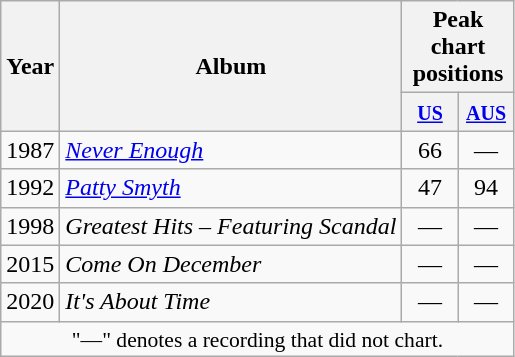<table class="wikitable" style="text-align:center;">
<tr>
<th rowspan="2">Year</th>
<th rowspan="2">Album</th>
<th colspan="2">Peak chart positions</th>
</tr>
<tr>
<th width="30"><small><a href='#'>US</a></small><br></th>
<th width="30"><small><a href='#'>AUS</a></small><br></th>
</tr>
<tr>
<td>1987</td>
<td align="left"><em><a href='#'>Never Enough</a></em></td>
<td>66</td>
<td>—</td>
</tr>
<tr>
<td>1992</td>
<td align="left"><em><a href='#'>Patty Smyth</a></em></td>
<td>47</td>
<td>94</td>
</tr>
<tr>
<td>1998</td>
<td align="left"><em>Greatest Hits – Featuring Scandal</em></td>
<td>—</td>
<td>—</td>
</tr>
<tr>
<td>2015</td>
<td align="left"><em>Come On December</em></td>
<td>—</td>
<td>—</td>
</tr>
<tr>
<td>2020</td>
<td align="left"><em>It's About Time</em></td>
<td>—</td>
<td>—</td>
</tr>
<tr>
<td colspan="15" style="font-size:90%">"—" denotes a recording that did not chart.</td>
</tr>
</table>
